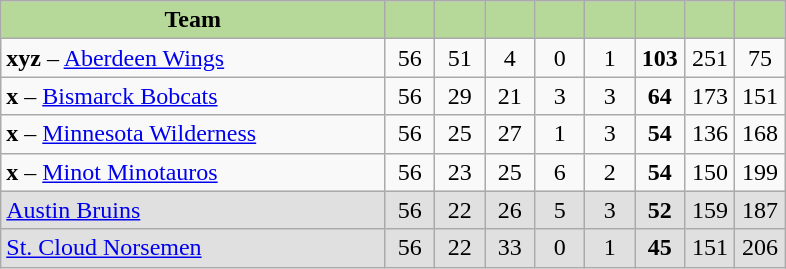<table class="wikitable" style="text-align:center">
<tr>
<th style="background:#b6d999; width:46%;">Team</th>
<th style="background:#b6d999; width:6%;"></th>
<th style="background:#b6d999; width:6%;"></th>
<th style="background:#b6d999; width:6%;"></th>
<th style="background:#b6d999; width:6%;"></th>
<th style="background:#b6d999; width:6%;"></th>
<th style="background:#b6d999; width:6%;"></th>
<th style="background:#b6d999; width:6%;"></th>
<th style="background:#b6d999; width:6%;"></th>
</tr>
<tr>
<td align=left><strong>xyz</strong> – <a href='#'>Aberdeen Wings</a></td>
<td>56</td>
<td>51</td>
<td>4</td>
<td>0</td>
<td>1</td>
<td><strong>103</strong></td>
<td>251</td>
<td>75</td>
</tr>
<tr>
<td align=left><strong>x</strong> – <a href='#'>Bismarck Bobcats</a></td>
<td>56</td>
<td>29</td>
<td>21</td>
<td>3</td>
<td>3</td>
<td><strong>64</strong></td>
<td>173</td>
<td>151</td>
</tr>
<tr>
<td align=left><strong>x</strong> – <a href='#'>Minnesota Wilderness</a></td>
<td>56</td>
<td>25</td>
<td>27</td>
<td>1</td>
<td>3</td>
<td><strong>54</strong></td>
<td>136</td>
<td>168</td>
</tr>
<tr>
<td align=left><strong>x</strong> – <a href='#'>Minot Minotauros</a></td>
<td>56</td>
<td>23</td>
<td>25</td>
<td>6</td>
<td>2</td>
<td><strong>54</strong></td>
<td>150</td>
<td>199</td>
</tr>
<tr bgcolor=e0e0e0>
<td align=left><a href='#'>Austin Bruins</a></td>
<td>56</td>
<td>22</td>
<td>26</td>
<td>5</td>
<td>3</td>
<td><strong>52</strong></td>
<td>159</td>
<td>187</td>
</tr>
<tr bgcolor=e0e0e0>
<td align=left><a href='#'>St. Cloud Norsemen</a></td>
<td>56</td>
<td>22</td>
<td>33</td>
<td>0</td>
<td>1</td>
<td><strong>45</strong></td>
<td>151</td>
<td>206</td>
</tr>
</table>
